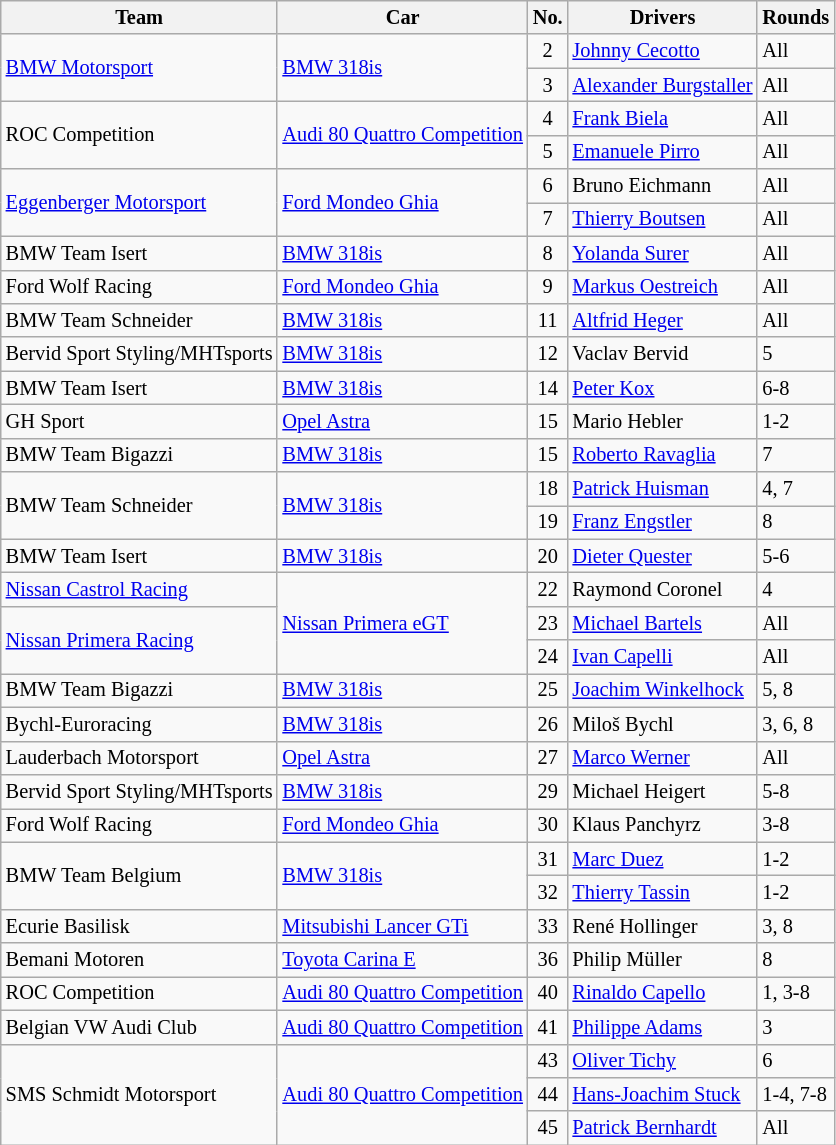<table class="wikitable" style="font-size: 85%;">
<tr>
<th>Team</th>
<th>Car</th>
<th>No.</th>
<th>Drivers</th>
<th>Rounds</th>
</tr>
<tr>
<td rowspan="2"> <a href='#'>BMW Motorsport</a></td>
<td rowspan="2"><a href='#'>BMW 318is</a></td>
<td align="center">2</td>
<td> <a href='#'>Johnny Cecotto</a></td>
<td>All</td>
</tr>
<tr>
<td align="center">3</td>
<td> <a href='#'>Alexander Burgstaller</a></td>
<td>All</td>
</tr>
<tr>
<td rowspan="2"> ROC Competition</td>
<td rowspan="2"><a href='#'>Audi 80 Quattro Competition</a></td>
<td align="center">4</td>
<td> <a href='#'>Frank Biela</a></td>
<td>All</td>
</tr>
<tr>
<td align="center">5</td>
<td> <a href='#'>Emanuele Pirro</a></td>
<td>All</td>
</tr>
<tr>
<td rowspan="2"> <a href='#'>Eggenberger Motorsport</a></td>
<td rowspan="2"><a href='#'>Ford Mondeo Ghia</a></td>
<td align="center">6</td>
<td> Bruno Eichmann</td>
<td>All</td>
</tr>
<tr>
<td align="center">7</td>
<td> <a href='#'>Thierry Boutsen</a></td>
<td>All</td>
</tr>
<tr>
<td> BMW Team Isert</td>
<td><a href='#'>BMW 318is</a></td>
<td align="center">8</td>
<td> <a href='#'>Yolanda Surer</a></td>
<td>All</td>
</tr>
<tr>
<td> Ford Wolf Racing</td>
<td><a href='#'>Ford Mondeo Ghia</a></td>
<td align="center">9</td>
<td> <a href='#'>Markus Oestreich</a></td>
<td>All</td>
</tr>
<tr>
<td> BMW Team Schneider</td>
<td><a href='#'>BMW 318is</a></td>
<td align="center">11</td>
<td> <a href='#'>Altfrid Heger</a></td>
<td>All</td>
</tr>
<tr>
<td> Bervid Sport Styling/MHTsports</td>
<td><a href='#'>BMW 318is</a></td>
<td align="center">12</td>
<td> Vaclav Bervid</td>
<td>5</td>
</tr>
<tr>
<td> BMW Team Isert</td>
<td><a href='#'>BMW 318is</a></td>
<td align="center">14</td>
<td> <a href='#'>Peter Kox</a></td>
<td>6-8</td>
</tr>
<tr>
<td> GH Sport</td>
<td><a href='#'>Opel Astra</a></td>
<td align="center">15</td>
<td> Mario Hebler</td>
<td>1-2</td>
</tr>
<tr>
<td> BMW Team Bigazzi</td>
<td><a href='#'>BMW 318is</a></td>
<td align="center">15</td>
<td> <a href='#'>Roberto Ravaglia</a></td>
<td>7</td>
</tr>
<tr>
<td rowspan="2"> BMW Team Schneider</td>
<td rowspan="2"><a href='#'>BMW 318is</a></td>
<td align="center">18</td>
<td> <a href='#'>Patrick Huisman</a></td>
<td>4, 7</td>
</tr>
<tr>
<td align="center">19</td>
<td> <a href='#'>Franz Engstler</a></td>
<td>8</td>
</tr>
<tr>
<td> BMW Team Isert</td>
<td><a href='#'>BMW 318is</a></td>
<td align="center">20</td>
<td> <a href='#'>Dieter Quester</a></td>
<td>5-6</td>
</tr>
<tr>
<td> <a href='#'>Nissan Castrol Racing</a></td>
<td rowspan="3"><a href='#'>Nissan Primera eGT</a></td>
<td align="center">22</td>
<td> Raymond Coronel</td>
<td>4</td>
</tr>
<tr>
<td rowspan="2"> <a href='#'>Nissan Primera Racing</a></td>
<td align="center">23</td>
<td> <a href='#'>Michael Bartels</a></td>
<td>All</td>
</tr>
<tr>
<td align="center">24</td>
<td> <a href='#'>Ivan Capelli</a></td>
<td>All</td>
</tr>
<tr>
<td> BMW Team Bigazzi</td>
<td><a href='#'>BMW 318is</a></td>
<td align="center">25</td>
<td> <a href='#'>Joachim Winkelhock</a></td>
<td>5, 8</td>
</tr>
<tr>
<td rowspan="1"> Bychl-Euroracing</td>
<td rowspan="1"><a href='#'>BMW 318is</a></td>
<td align="center">26</td>
<td> Miloš Bychl</td>
<td>3, 6, 8</td>
</tr>
<tr>
<td> Lauderbach Motorsport</td>
<td><a href='#'>Opel Astra</a></td>
<td align="center">27</td>
<td> <a href='#'>Marco Werner</a></td>
<td>All</td>
</tr>
<tr>
<td> Bervid Sport Styling/MHTsports</td>
<td><a href='#'>BMW 318is</a></td>
<td align="center">29</td>
<td> Michael Heigert</td>
<td>5-8</td>
</tr>
<tr>
<td> Ford Wolf Racing</td>
<td><a href='#'>Ford Mondeo Ghia</a></td>
<td align="center">30</td>
<td> Klaus Panchyrz</td>
<td>3-8</td>
</tr>
<tr>
<td rowspan="2"> BMW Team Belgium</td>
<td rowspan="2"><a href='#'>BMW 318is</a></td>
<td align="center">31</td>
<td> <a href='#'>Marc Duez</a></td>
<td>1-2</td>
</tr>
<tr>
<td align="center">32</td>
<td> <a href='#'>Thierry Tassin</a></td>
<td>1-2</td>
</tr>
<tr>
<td rowspan="1"> Ecurie Basilisk</td>
<td rowspan="1"><a href='#'>Mitsubishi Lancer GTi</a></td>
<td align="center">33</td>
<td> René Hollinger</td>
<td>3, 8</td>
</tr>
<tr>
<td rowspan="1"> Bemani Motoren</td>
<td rowspan="1"><a href='#'>Toyota Carina E</a></td>
<td align="center">36</td>
<td> Philip Müller</td>
<td>8</td>
</tr>
<tr>
<td> ROC Competition</td>
<td><a href='#'>Audi 80 Quattro Competition</a></td>
<td align="center">40</td>
<td> <a href='#'>Rinaldo Capello</a></td>
<td>1, 3-8</td>
</tr>
<tr>
<td rowspan="1"> Belgian VW Audi Club</td>
<td rowspan="1"><a href='#'>Audi 80 Quattro Competition</a></td>
<td align="center">41</td>
<td> <a href='#'>Philippe Adams</a></td>
<td>3</td>
</tr>
<tr>
<td rowspan="3"> SMS Schmidt Motorsport</td>
<td rowspan="3"><a href='#'>Audi 80 Quattro Competition</a></td>
<td align="center">43</td>
<td> <a href='#'>Oliver Tichy</a></td>
<td>6</td>
</tr>
<tr>
<td align="center">44</td>
<td> <a href='#'>Hans-Joachim Stuck</a></td>
<td>1-4, 7-8</td>
</tr>
<tr>
<td align="center">45</td>
<td> <a href='#'>Patrick Bernhardt</a></td>
<td>All</td>
</tr>
</table>
